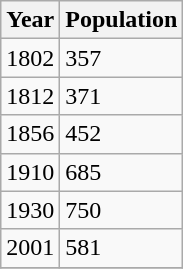<table class="wikitable" style="border-collapse:collapse;">
<tr>
<th>Year</th>
<th>Population</th>
</tr>
<tr>
<td>1802</td>
<td>357</td>
</tr>
<tr>
<td>1812</td>
<td>371</td>
</tr>
<tr>
<td>1856</td>
<td>452</td>
</tr>
<tr>
<td>1910</td>
<td>685</td>
</tr>
<tr>
<td>1930</td>
<td>750</td>
</tr>
<tr>
<td>2001</td>
<td>581</td>
</tr>
<tr>
</tr>
</table>
